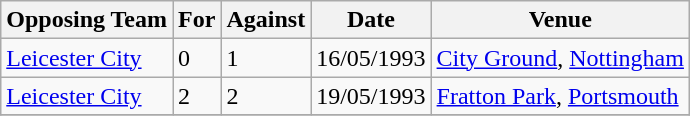<table class="wikitable">
<tr>
<th>Opposing Team</th>
<th>For</th>
<th>Against</th>
<th>Date</th>
<th>Venue</th>
</tr>
<tr>
<td><a href='#'>Leicester City</a></td>
<td>0</td>
<td>1</td>
<td>16/05/1993</td>
<td><a href='#'>City Ground</a>, <a href='#'>Nottingham</a></td>
</tr>
<tr>
<td><a href='#'>Leicester City</a></td>
<td>2</td>
<td>2</td>
<td>19/05/1993</td>
<td><a href='#'>Fratton Park</a>, <a href='#'>Portsmouth</a></td>
</tr>
<tr>
</tr>
</table>
